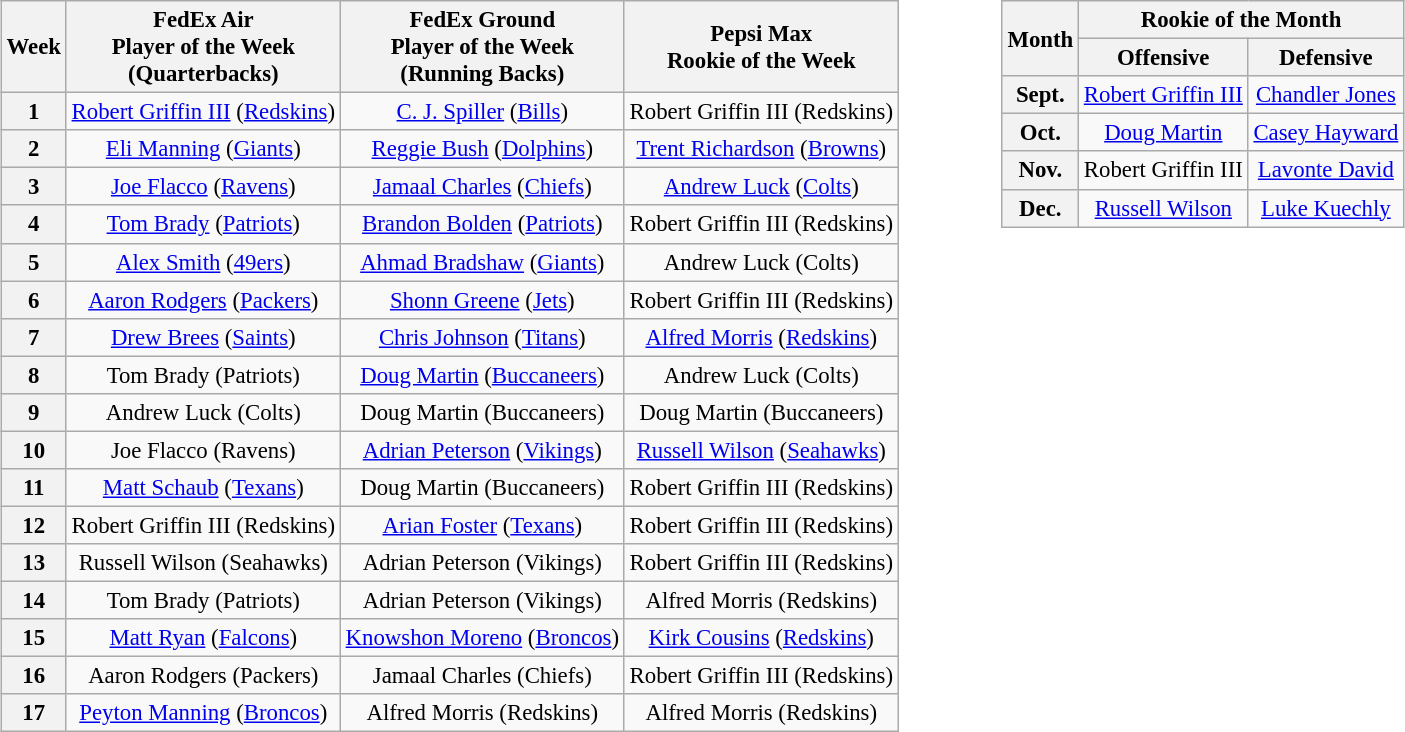<table border=0>
<tr valign="top">
<td><br><table class="wikitable" style="font-size: 95%; text-align: center;">
<tr>
<th>Week</th>
<th>FedEx Air<br>Player of the Week<br>(Quarterbacks)</th>
<th>FedEx Ground<br>Player of the Week<br>(Running Backs)</th>
<th>Pepsi Max<br>Rookie of the Week<br></th>
</tr>
<tr>
<th>1</th>
<td><a href='#'>Robert Griffin III</a> (<a href='#'>Redskins</a>)</td>
<td><a href='#'>C. J. Spiller</a> (<a href='#'>Bills</a>)</td>
<td>Robert Griffin III (Redskins)</td>
</tr>
<tr>
<th>2</th>
<td><a href='#'>Eli Manning</a> (<a href='#'>Giants</a>)</td>
<td><a href='#'>Reggie Bush</a> (<a href='#'>Dolphins</a>)</td>
<td><a href='#'>Trent Richardson</a> (<a href='#'>Browns</a>)</td>
</tr>
<tr>
<th>3</th>
<td><a href='#'>Joe Flacco</a> (<a href='#'>Ravens</a>)</td>
<td><a href='#'>Jamaal Charles</a> (<a href='#'>Chiefs</a>)</td>
<td><a href='#'>Andrew Luck</a> (<a href='#'>Colts</a>)</td>
</tr>
<tr>
<th>4</th>
<td><a href='#'>Tom Brady</a> (<a href='#'>Patriots</a>)</td>
<td><a href='#'>Brandon Bolden</a> (<a href='#'>Patriots</a>)</td>
<td>Robert Griffin III (Redskins)</td>
</tr>
<tr>
<th>5</th>
<td><a href='#'>Alex Smith</a> (<a href='#'>49ers</a>)</td>
<td><a href='#'>Ahmad Bradshaw</a> (<a href='#'>Giants</a>)</td>
<td>Andrew Luck (Colts)</td>
</tr>
<tr>
<th>6</th>
<td><a href='#'>Aaron Rodgers</a> (<a href='#'>Packers</a>)</td>
<td><a href='#'>Shonn Greene</a> (<a href='#'>Jets</a>)</td>
<td>Robert Griffin III (Redskins)</td>
</tr>
<tr>
<th>7</th>
<td><a href='#'>Drew Brees</a> (<a href='#'>Saints</a>)</td>
<td><a href='#'>Chris Johnson</a> (<a href='#'>Titans</a>)</td>
<td><a href='#'>Alfred Morris</a> (<a href='#'>Redskins</a>)</td>
</tr>
<tr>
<th>8</th>
<td>Tom Brady (Patriots)</td>
<td><a href='#'>Doug Martin</a> (<a href='#'>Buccaneers</a>)</td>
<td>Andrew Luck (Colts)</td>
</tr>
<tr>
<th>9</th>
<td>Andrew Luck (Colts)</td>
<td>Doug Martin (Buccaneers)</td>
<td>Doug Martin (Buccaneers)</td>
</tr>
<tr>
<th>10</th>
<td>Joe Flacco (Ravens)</td>
<td><a href='#'>Adrian Peterson</a> (<a href='#'>Vikings</a>)</td>
<td><a href='#'>Russell Wilson</a> (<a href='#'>Seahawks</a>)</td>
</tr>
<tr>
<th>11</th>
<td><a href='#'>Matt Schaub</a> (<a href='#'>Texans</a>)</td>
<td>Doug Martin (Buccaneers)</td>
<td>Robert Griffin III (Redskins)</td>
</tr>
<tr>
<th>12</th>
<td>Robert Griffin III (Redskins)</td>
<td><a href='#'>Arian Foster</a> (<a href='#'>Texans</a>)</td>
<td>Robert Griffin III (Redskins)</td>
</tr>
<tr>
<th>13</th>
<td>Russell Wilson (Seahawks)</td>
<td>Adrian Peterson (Vikings)</td>
<td>Robert Griffin III (Redskins)</td>
</tr>
<tr>
<th>14</th>
<td>Tom Brady (Patriots)</td>
<td>Adrian Peterson (Vikings)</td>
<td>Alfred Morris (Redskins)</td>
</tr>
<tr>
<th>15</th>
<td><a href='#'>Matt Ryan</a> (<a href='#'>Falcons</a>)</td>
<td><a href='#'>Knowshon Moreno</a> (<a href='#'>Broncos</a>)</td>
<td><a href='#'>Kirk Cousins</a> (<a href='#'>Redskins</a>)</td>
</tr>
<tr>
<th>16</th>
<td>Aaron Rodgers (Packers)</td>
<td>Jamaal Charles (Chiefs)</td>
<td>Robert Griffin III (Redskins)</td>
</tr>
<tr>
<th>17</th>
<td><a href='#'>Peyton Manning</a> (<a href='#'>Broncos</a>)</td>
<td>Alfred Morris (Redskins)</td>
<td>Alfred Morris (Redskins)</td>
</tr>
</table>
</td>
<td style="padding-left:50px;"><br><table class="wikitable" style="font-size: 95%; text-align: center;">
<tr>
<th rowspan=2>Month</th>
<th colspan=2>Rookie of the Month</th>
</tr>
<tr>
<th>Offensive</th>
<th>Defensive</th>
</tr>
<tr>
<th>Sept.</th>
<td><a href='#'>Robert Griffin III</a></td>
<td><a href='#'>Chandler Jones</a></td>
</tr>
<tr>
<th>Oct.</th>
<td><a href='#'>Doug Martin</a></td>
<td><a href='#'>Casey Hayward</a></td>
</tr>
<tr>
<th>Nov.</th>
<td>Robert Griffin III</td>
<td><a href='#'>Lavonte David</a></td>
</tr>
<tr>
<th>Dec.</th>
<td><a href='#'>Russell Wilson</a></td>
<td><a href='#'>Luke Kuechly</a></td>
</tr>
</table>
</td>
</tr>
</table>
